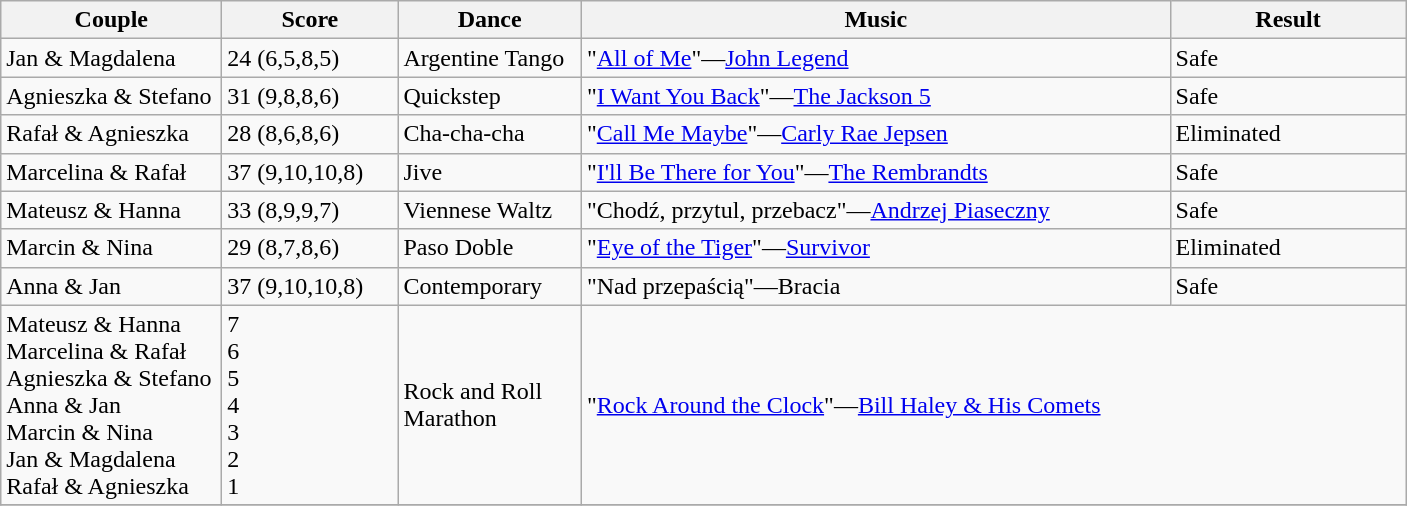<table class="wikitable">
<tr>
<th width="140">Couple</th>
<th width="110">Score</th>
<th width="115">Dance</th>
<th width="385">Music</th>
<th width="150">Result</th>
</tr>
<tr>
<td>Jan & Magdalena</td>
<td>24 (6,5,8,5)</td>
<td>Argentine Tango</td>
<td>"<a href='#'>All of Me</a>"—<a href='#'>John Legend</a></td>
<td>Safe</td>
</tr>
<tr>
<td>Agnieszka & Stefano</td>
<td>31 (9,8,8,6)</td>
<td>Quickstep</td>
<td>"<a href='#'>I Want You Back</a>"—<a href='#'>The Jackson 5</a></td>
<td>Safe</td>
</tr>
<tr>
<td>Rafał & Agnieszka</td>
<td>28 (8,6,8,6)</td>
<td>Cha-cha-cha</td>
<td>"<a href='#'>Call Me Maybe</a>"—<a href='#'>Carly Rae Jepsen</a></td>
<td>Eliminated</td>
</tr>
<tr>
<td>Marcelina & Rafał</td>
<td>37 (9,10,10,8)</td>
<td>Jive</td>
<td>"<a href='#'>I'll Be There for You</a>"—<a href='#'>The Rembrandts</a></td>
<td>Safe</td>
</tr>
<tr>
<td>Mateusz & Hanna</td>
<td>33 (8,9,9,7)</td>
<td>Viennese Waltz</td>
<td>"Chodź, przytul, przebacz"—<a href='#'>Andrzej Piaseczny</a></td>
<td>Safe</td>
</tr>
<tr>
<td>Marcin & Nina</td>
<td>29 (8,7,8,6)</td>
<td>Paso Doble</td>
<td>"<a href='#'>Eye of the Tiger</a>"—<a href='#'>Survivor</a></td>
<td>Eliminated</td>
</tr>
<tr>
<td>Anna & Jan</td>
<td>37 (9,10,10,8)</td>
<td>Contemporary</td>
<td>"Nad przepaścią"—Bracia</td>
<td>Safe</td>
</tr>
<tr>
<td>Mateusz & Hanna <br>Marcelina & Rafał <br>Agnieszka & Stefano <br>Anna & Jan <br> Marcin & Nina <br> Jan & Magdalena <br> Rafał & Agnieszka</td>
<td>7<br>6<br>5<br>4<br>3<br>2<br>1</td>
<td>Rock and Roll Marathon</td>
<td colspan="2">"<a href='#'>Rock Around the Clock</a>"—<a href='#'>Bill Haley & His Comets</a></td>
</tr>
<tr>
</tr>
</table>
